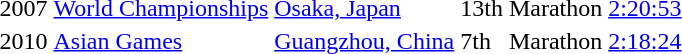<table>
<tr>
<td>2007</td>
<td><a href='#'>World Championships</a></td>
<td><a href='#'>Osaka, Japan</a></td>
<td>13th</td>
<td>Marathon</td>
<td><a href='#'>2:20:53</a></td>
</tr>
<tr>
<td>2010</td>
<td><a href='#'>Asian Games</a></td>
<td><a href='#'>Guangzhou, China</a></td>
<td>7th</td>
<td>Marathon</td>
<td><a href='#'>2:18:24</a></td>
</tr>
</table>
